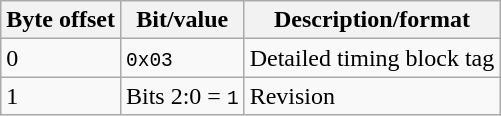<table class=wikitable>
<tr>
<th>Byte offset</th>
<th>Bit/value</th>
<th>Description/format</th>
</tr>
<tr>
<td>0</td>
<td><code>0x03</code></td>
<td>Detailed timing block tag</td>
</tr>
<tr>
<td>1</td>
<td>Bits 2:0 = <code>1</code></td>
<td>Revision</td>
</tr>
</table>
